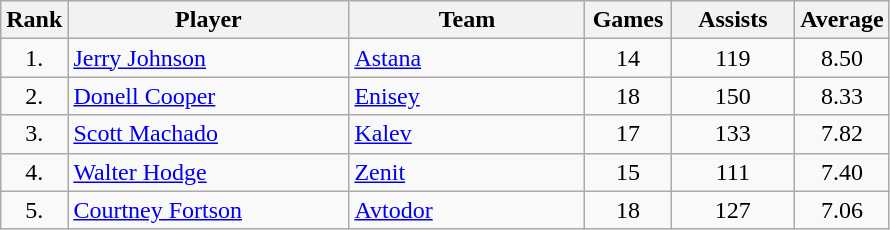<table class="wikitable" style="text-align: center;">
<tr>
<th>Rank</th>
<th width=180>Player</th>
<th width=150>Team</th>
<th width=50>Games</th>
<th width=75>Assists</th>
<th width=50>Average</th>
</tr>
<tr>
<td>1.</td>
<td align="left"> <a href='#'>Jerry Johnson</a></td>
<td align="left"> <a href='#'>Astana</a></td>
<td>14</td>
<td>119</td>
<td>8.50</td>
</tr>
<tr>
<td>2.</td>
<td align="left"> <a href='#'>Donell Cooper</a></td>
<td align="left"> <a href='#'>Enisey</a></td>
<td>18</td>
<td>150</td>
<td>8.33</td>
</tr>
<tr>
<td>3.</td>
<td align="left"> <a href='#'>Scott Machado</a></td>
<td align="left"> <a href='#'>Kalev</a></td>
<td>17</td>
<td>133</td>
<td>7.82</td>
</tr>
<tr>
<td>4.</td>
<td align="left"> <a href='#'>Walter Hodge</a></td>
<td align="left"> <a href='#'>Zenit</a></td>
<td>15</td>
<td>111</td>
<td>7.40</td>
</tr>
<tr>
<td>5.</td>
<td align="left"> <a href='#'>Courtney Fortson</a></td>
<td align="left"> <a href='#'>Avtodor</a></td>
<td>18</td>
<td>127</td>
<td>7.06</td>
</tr>
</table>
